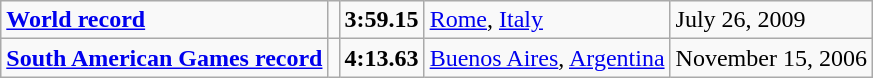<table class="wikitable">
<tr>
<td><strong><a href='#'>World record</a></strong></td>
<td></td>
<td><strong>3:59.15</strong></td>
<td><a href='#'>Rome</a>, <a href='#'>Italy</a></td>
<td>July 26, 2009</td>
</tr>
<tr>
<td><strong><a href='#'>South American Games record</a></strong></td>
<td></td>
<td><strong>4:13.63</strong></td>
<td><a href='#'>Buenos Aires</a>, <a href='#'>Argentina</a></td>
<td>November 15, 2006</td>
</tr>
</table>
